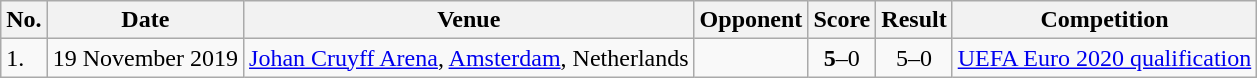<table class="wikitable">
<tr>
<th>No.</th>
<th>Date</th>
<th>Venue</th>
<th>Opponent</th>
<th>Score</th>
<th>Result</th>
<th>Competition</th>
</tr>
<tr>
<td>1.</td>
<td>19 November 2019</td>
<td><a href='#'>Johan Cruyff Arena</a>, <a href='#'>Amsterdam</a>, Netherlands</td>
<td></td>
<td align=center><strong>5</strong>–0</td>
<td align=center>5–0</td>
<td><a href='#'>UEFA Euro 2020 qualification</a></td>
</tr>
</table>
